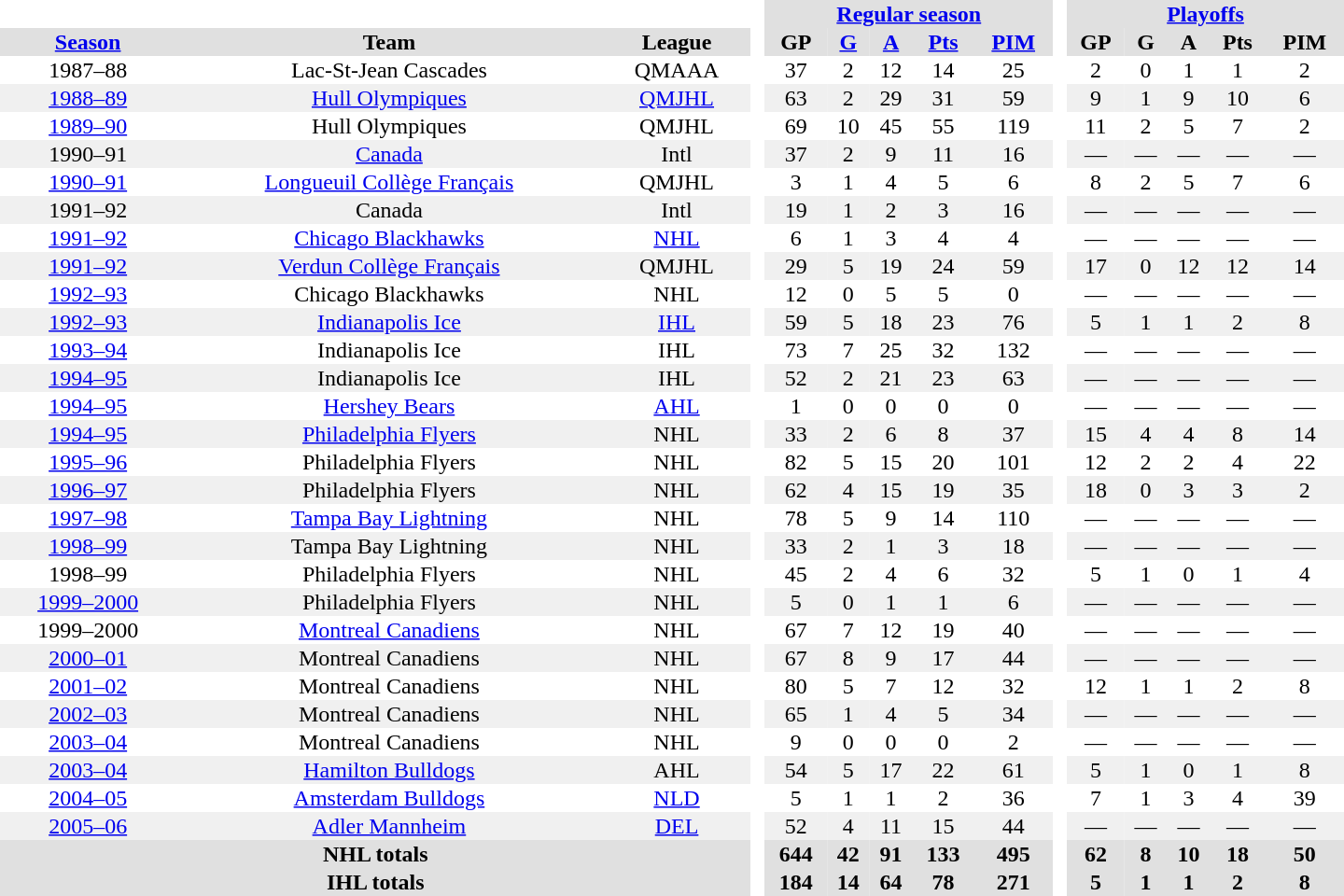<table border="0" cellpadding="1" cellspacing="0" style="text-align:center; width:60em">
<tr bgcolor="#e0e0e0">
<th colspan="3" bgcolor="#ffffff"> </th>
<th rowspan="99" bgcolor="#ffffff"> </th>
<th colspan="5"><a href='#'>Regular season</a></th>
<th rowspan="99" bgcolor="#ffffff"> </th>
<th colspan="5"><a href='#'>Playoffs</a></th>
</tr>
<tr bgcolor="#e0e0e0">
<th><a href='#'>Season</a></th>
<th>Team</th>
<th>League</th>
<th>GP</th>
<th><a href='#'>G</a></th>
<th><a href='#'>A</a></th>
<th><a href='#'>Pts</a></th>
<th><a href='#'>PIM</a></th>
<th>GP</th>
<th>G</th>
<th>A</th>
<th>Pts</th>
<th>PIM</th>
</tr>
<tr>
<td>1987–88</td>
<td>Lac-St-Jean Cascades</td>
<td>QMAAA</td>
<td>37</td>
<td>2</td>
<td>12</td>
<td>14</td>
<td>25</td>
<td>2</td>
<td>0</td>
<td>1</td>
<td>1</td>
<td>2</td>
</tr>
<tr bgcolor="#f0f0f0">
<td><a href='#'>1988–89</a></td>
<td><a href='#'>Hull Olympiques</a></td>
<td><a href='#'>QMJHL</a></td>
<td>63</td>
<td>2</td>
<td>29</td>
<td>31</td>
<td>59</td>
<td>9</td>
<td>1</td>
<td>9</td>
<td>10</td>
<td>6</td>
</tr>
<tr>
<td><a href='#'>1989–90</a></td>
<td>Hull Olympiques</td>
<td>QMJHL</td>
<td>69</td>
<td>10</td>
<td>45</td>
<td>55</td>
<td>119</td>
<td>11</td>
<td>2</td>
<td>5</td>
<td>7</td>
<td>2</td>
</tr>
<tr bgcolor="#f0f0f0">
<td>1990–91</td>
<td><a href='#'>Canada</a></td>
<td>Intl</td>
<td>37</td>
<td>2</td>
<td>9</td>
<td>11</td>
<td>16</td>
<td>—</td>
<td>—</td>
<td>—</td>
<td>—</td>
<td>—</td>
</tr>
<tr>
<td><a href='#'>1990–91</a></td>
<td><a href='#'>Longueuil Collège Français</a></td>
<td>QMJHL</td>
<td>3</td>
<td>1</td>
<td>4</td>
<td>5</td>
<td>6</td>
<td>8</td>
<td>2</td>
<td>5</td>
<td>7</td>
<td>6</td>
</tr>
<tr bgcolor="#f0f0f0">
<td>1991–92</td>
<td>Canada</td>
<td>Intl</td>
<td>19</td>
<td>1</td>
<td>2</td>
<td>3</td>
<td>16</td>
<td>—</td>
<td>—</td>
<td>—</td>
<td>—</td>
<td>—</td>
</tr>
<tr>
<td><a href='#'>1991–92</a></td>
<td><a href='#'>Chicago Blackhawks</a></td>
<td><a href='#'>NHL</a></td>
<td>6</td>
<td>1</td>
<td>3</td>
<td>4</td>
<td>4</td>
<td>—</td>
<td>—</td>
<td>—</td>
<td>—</td>
<td>—</td>
</tr>
<tr bgcolor="#f0f0f0">
<td><a href='#'>1991–92</a></td>
<td><a href='#'>Verdun Collège Français</a></td>
<td>QMJHL</td>
<td>29</td>
<td>5</td>
<td>19</td>
<td>24</td>
<td>59</td>
<td>17</td>
<td>0</td>
<td>12</td>
<td>12</td>
<td>14</td>
</tr>
<tr>
<td><a href='#'>1992–93</a></td>
<td>Chicago Blackhawks</td>
<td>NHL</td>
<td>12</td>
<td>0</td>
<td>5</td>
<td>5</td>
<td>0</td>
<td>—</td>
<td>—</td>
<td>—</td>
<td>—</td>
<td>—</td>
</tr>
<tr bgcolor="#f0f0f0">
<td><a href='#'>1992–93</a></td>
<td><a href='#'>Indianapolis Ice</a></td>
<td><a href='#'>IHL</a></td>
<td>59</td>
<td>5</td>
<td>18</td>
<td>23</td>
<td>76</td>
<td>5</td>
<td>1</td>
<td>1</td>
<td>2</td>
<td>8</td>
</tr>
<tr>
<td><a href='#'>1993–94</a></td>
<td>Indianapolis Ice</td>
<td>IHL</td>
<td>73</td>
<td>7</td>
<td>25</td>
<td>32</td>
<td>132</td>
<td>—</td>
<td>—</td>
<td>—</td>
<td>—</td>
<td>—</td>
</tr>
<tr bgcolor="#f0f0f0">
<td><a href='#'>1994–95</a></td>
<td>Indianapolis Ice</td>
<td>IHL</td>
<td>52</td>
<td>2</td>
<td>21</td>
<td>23</td>
<td>63</td>
<td>—</td>
<td>—</td>
<td>—</td>
<td>—</td>
<td>—</td>
</tr>
<tr>
<td><a href='#'>1994–95</a></td>
<td><a href='#'>Hershey Bears</a></td>
<td><a href='#'>AHL</a></td>
<td>1</td>
<td>0</td>
<td>0</td>
<td>0</td>
<td>0</td>
<td>—</td>
<td>—</td>
<td>—</td>
<td>—</td>
<td>—</td>
</tr>
<tr bgcolor="#f0f0f0">
<td><a href='#'>1994–95</a></td>
<td><a href='#'>Philadelphia Flyers</a></td>
<td>NHL</td>
<td>33</td>
<td>2</td>
<td>6</td>
<td>8</td>
<td>37</td>
<td>15</td>
<td>4</td>
<td>4</td>
<td>8</td>
<td>14</td>
</tr>
<tr>
<td><a href='#'>1995–96</a></td>
<td>Philadelphia Flyers</td>
<td>NHL</td>
<td>82</td>
<td>5</td>
<td>15</td>
<td>20</td>
<td>101</td>
<td>12</td>
<td>2</td>
<td>2</td>
<td>4</td>
<td>22</td>
</tr>
<tr bgcolor="#f0f0f0">
<td><a href='#'>1996–97</a></td>
<td>Philadelphia Flyers</td>
<td>NHL</td>
<td>62</td>
<td>4</td>
<td>15</td>
<td>19</td>
<td>35</td>
<td>18</td>
<td>0</td>
<td>3</td>
<td>3</td>
<td>2</td>
</tr>
<tr>
<td><a href='#'>1997–98</a></td>
<td><a href='#'>Tampa Bay Lightning</a></td>
<td>NHL</td>
<td>78</td>
<td>5</td>
<td>9</td>
<td>14</td>
<td>110</td>
<td>—</td>
<td>—</td>
<td>—</td>
<td>—</td>
<td>—</td>
</tr>
<tr bgcolor="#f0f0f0">
<td><a href='#'>1998–99</a></td>
<td>Tampa Bay Lightning</td>
<td>NHL</td>
<td>33</td>
<td>2</td>
<td>1</td>
<td>3</td>
<td>18</td>
<td>—</td>
<td>—</td>
<td>—</td>
<td>—</td>
<td>—</td>
</tr>
<tr>
<td>1998–99</td>
<td>Philadelphia Flyers</td>
<td>NHL</td>
<td>45</td>
<td>2</td>
<td>4</td>
<td>6</td>
<td>32</td>
<td>5</td>
<td>1</td>
<td>0</td>
<td>1</td>
<td>4</td>
</tr>
<tr bgcolor="#f0f0f0">
<td><a href='#'>1999–2000</a></td>
<td>Philadelphia Flyers</td>
<td>NHL</td>
<td>5</td>
<td>0</td>
<td>1</td>
<td>1</td>
<td>6</td>
<td>—</td>
<td>—</td>
<td>—</td>
<td>—</td>
<td>—</td>
</tr>
<tr>
<td>1999–2000</td>
<td><a href='#'>Montreal Canadiens</a></td>
<td>NHL</td>
<td>67</td>
<td>7</td>
<td>12</td>
<td>19</td>
<td>40</td>
<td>—</td>
<td>—</td>
<td>—</td>
<td>—</td>
<td>—</td>
</tr>
<tr bgcolor="#f0f0f0">
<td><a href='#'>2000–01</a></td>
<td>Montreal Canadiens</td>
<td>NHL</td>
<td>67</td>
<td>8</td>
<td>9</td>
<td>17</td>
<td>44</td>
<td>—</td>
<td>—</td>
<td>—</td>
<td>—</td>
<td>—</td>
</tr>
<tr>
<td><a href='#'>2001–02</a></td>
<td>Montreal Canadiens</td>
<td>NHL</td>
<td>80</td>
<td>5</td>
<td>7</td>
<td>12</td>
<td>32</td>
<td>12</td>
<td>1</td>
<td>1</td>
<td>2</td>
<td>8</td>
</tr>
<tr bgcolor="#f0f0f0">
<td><a href='#'>2002–03</a></td>
<td>Montreal Canadiens</td>
<td>NHL</td>
<td>65</td>
<td>1</td>
<td>4</td>
<td>5</td>
<td>34</td>
<td>—</td>
<td>—</td>
<td>—</td>
<td>—</td>
<td>—</td>
</tr>
<tr>
<td><a href='#'>2003–04</a></td>
<td>Montreal Canadiens</td>
<td>NHL</td>
<td>9</td>
<td>0</td>
<td>0</td>
<td>0</td>
<td>2</td>
<td>—</td>
<td>—</td>
<td>—</td>
<td>—</td>
<td>—</td>
</tr>
<tr bgcolor="#f0f0f0">
<td><a href='#'>2003–04</a></td>
<td><a href='#'>Hamilton Bulldogs</a></td>
<td>AHL</td>
<td>54</td>
<td>5</td>
<td>17</td>
<td>22</td>
<td>61</td>
<td>5</td>
<td>1</td>
<td>0</td>
<td>1</td>
<td>8</td>
</tr>
<tr>
<td><a href='#'>2004–05</a></td>
<td><a href='#'>Amsterdam Bulldogs</a></td>
<td><a href='#'>NLD</a></td>
<td>5</td>
<td>1</td>
<td>1</td>
<td>2</td>
<td>36</td>
<td>7</td>
<td>1</td>
<td>3</td>
<td>4</td>
<td>39</td>
</tr>
<tr bgcolor="#f0f0f0">
<td><a href='#'>2005–06</a></td>
<td><a href='#'>Adler Mannheim</a></td>
<td><a href='#'>DEL</a></td>
<td>52</td>
<td>4</td>
<td>11</td>
<td>15</td>
<td>44</td>
<td>—</td>
<td>—</td>
<td>—</td>
<td>—</td>
<td>—</td>
</tr>
<tr bgcolor="#e0e0e0">
<th colspan="3">NHL totals</th>
<th>644</th>
<th>42</th>
<th>91</th>
<th>133</th>
<th>495</th>
<th>62</th>
<th>8</th>
<th>10</th>
<th>18</th>
<th>50</th>
</tr>
<tr bgcolor="#e0e0e0">
<th colspan="3">IHL totals</th>
<th>184</th>
<th>14</th>
<th>64</th>
<th>78</th>
<th>271</th>
<th>5</th>
<th>1</th>
<th>1</th>
<th>2</th>
<th>8</th>
</tr>
</table>
